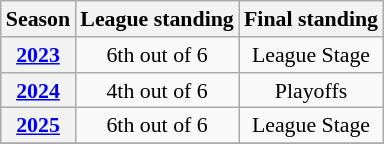<table class="wikitable sortable" style="text-align:center;font-size:91%;">
<tr>
<th>Season</th>
<th>League standing</th>
<th>Final standing</th>
</tr>
<tr>
<th><a href='#'>2023</a></th>
<td>6th out of 6</td>
<td>League Stage</td>
</tr>
<tr>
<th><a href='#'>2024</a></th>
<td>4th out of 6</td>
<td>Playoffs</td>
</tr>
<tr>
<th><a href='#'>2025</a></th>
<td>6th out of 6</td>
<td>League Stage</td>
</tr>
<tr>
</tr>
</table>
